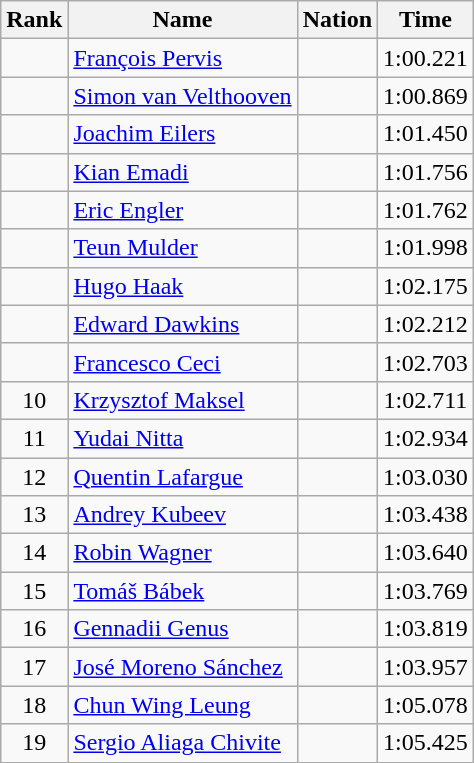<table class="wikitable sortable" style="text-align:center">
<tr>
<th>Rank</th>
<th>Name</th>
<th>Nation</th>
<th>Time</th>
</tr>
<tr>
<td></td>
<td align=left><a href='#'>François Pervis</a></td>
<td align=left></td>
<td>1:00.221</td>
</tr>
<tr>
<td></td>
<td align=left><a href='#'>Simon van Velthooven</a></td>
<td align=left></td>
<td>1:00.869</td>
</tr>
<tr>
<td></td>
<td align=left><a href='#'>Joachim Eilers</a></td>
<td align=left></td>
<td>1:01.450</td>
</tr>
<tr>
<td></td>
<td align=left><a href='#'>Kian Emadi</a></td>
<td align=left></td>
<td>1:01.756</td>
</tr>
<tr>
<td></td>
<td align=left><a href='#'>Eric Engler</a></td>
<td align=left></td>
<td>1:01.762</td>
</tr>
<tr>
<td></td>
<td align=left><a href='#'>Teun Mulder</a></td>
<td align=left></td>
<td>1:01.998</td>
</tr>
<tr>
<td></td>
<td align=left><a href='#'>Hugo Haak</a></td>
<td align=left></td>
<td>1:02.175</td>
</tr>
<tr>
<td></td>
<td align=left><a href='#'>Edward Dawkins</a></td>
<td align=left></td>
<td>1:02.212</td>
</tr>
<tr>
<td></td>
<td align=left><a href='#'>Francesco Ceci</a></td>
<td align=left></td>
<td>1:02.703</td>
</tr>
<tr>
<td>10</td>
<td align=left><a href='#'>Krzysztof Maksel</a></td>
<td align=left></td>
<td>1:02.711</td>
</tr>
<tr>
<td>11</td>
<td align=left><a href='#'>Yudai Nitta</a></td>
<td align=left></td>
<td>1:02.934</td>
</tr>
<tr>
<td>12</td>
<td align=left><a href='#'>Quentin Lafargue</a></td>
<td align=left></td>
<td>1:03.030</td>
</tr>
<tr>
<td>13</td>
<td align=left><a href='#'>Andrey Kubeev</a></td>
<td align=left></td>
<td>1:03.438</td>
</tr>
<tr>
<td>14</td>
<td align=left><a href='#'>Robin Wagner</a></td>
<td align=left></td>
<td>1:03.640</td>
</tr>
<tr>
<td>15</td>
<td align=left><a href='#'>Tomáš Bábek</a></td>
<td align=left></td>
<td>1:03.769</td>
</tr>
<tr>
<td>16</td>
<td align=left><a href='#'>Gennadii Genus</a></td>
<td align=left></td>
<td>1:03.819</td>
</tr>
<tr>
<td>17</td>
<td align=left><a href='#'>José Moreno Sánchez</a></td>
<td align=left></td>
<td>1:03.957</td>
</tr>
<tr>
<td>18</td>
<td align=left><a href='#'>Chun Wing Leung</a></td>
<td align=left></td>
<td>1:05.078</td>
</tr>
<tr>
<td>19</td>
<td align=left><a href='#'>Sergio Aliaga Chivite</a></td>
<td align=left></td>
<td>1:05.425</td>
</tr>
</table>
